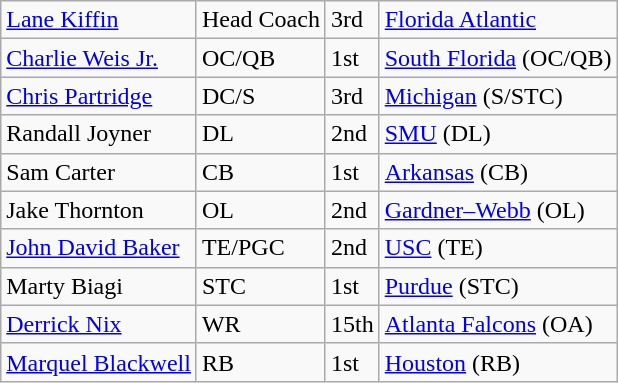<table class="wikitable">
<tr>
<td><a href='#'>Lane Kiffin</a></td>
<td>Head Coach</td>
<td>3rd</td>
<td><a href='#'>Florida Atlantic</a></td>
</tr>
<tr>
<td><a href='#'>Charlie Weis Jr.</a></td>
<td>OC/QB</td>
<td>1st</td>
<td><a href='#'>South Florida</a> (OC/QB)</td>
</tr>
<tr>
<td><a href='#'>Chris Partridge</a></td>
<td>DC/S</td>
<td>3rd</td>
<td><a href='#'>Michigan</a> (S/STC)</td>
</tr>
<tr>
<td>Randall Joyner</td>
<td>DL</td>
<td>2nd</td>
<td><a href='#'>SMU</a> (DL)</td>
</tr>
<tr>
<td>Sam Carter</td>
<td>CB</td>
<td>1st</td>
<td><a href='#'>Arkansas</a> (CB)</td>
</tr>
<tr>
<td>Jake Thornton</td>
<td>OL</td>
<td>2nd</td>
<td><a href='#'>Gardner–Webb</a> (OL)</td>
</tr>
<tr>
<td><a href='#'>John David Baker</a></td>
<td>TE/PGC</td>
<td>2nd</td>
<td><a href='#'>USC</a> (TE)</td>
</tr>
<tr>
<td>Marty Biagi</td>
<td>STC</td>
<td>1st</td>
<td><a href='#'>Purdue</a> (STC)</td>
</tr>
<tr>
<td><a href='#'>Derrick Nix</a></td>
<td>WR</td>
<td>15th</td>
<td><a href='#'>Atlanta Falcons</a> (OA)</td>
</tr>
<tr>
<td><a href='#'>Marquel Blackwell</a></td>
<td>RB</td>
<td>1st</td>
<td><a href='#'>Houston</a> (RB)</td>
</tr>
</table>
